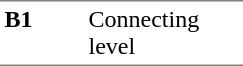<table border=0 cellspacing=0 cellpadding=3>
<tr>
<td style="border-bottom:solid 1px gray;border-top:solid 1px gray;" width=50 valign=top><strong>B1</strong></td>
<td style="border-top:solid 1px gray;border-bottom:solid 1px gray;" width=100 valign=top>Connecting level</td>
</tr>
</table>
